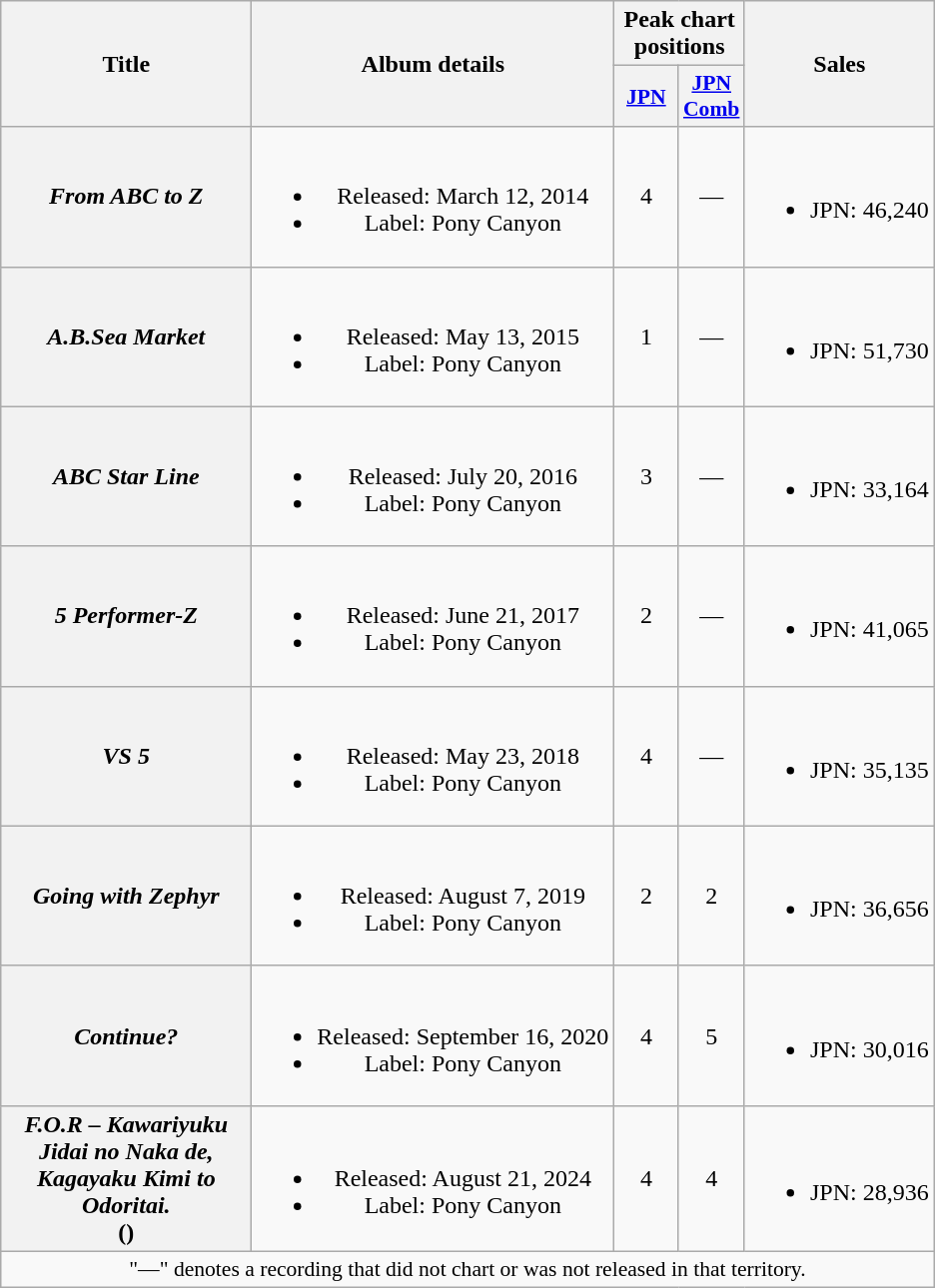<table class="wikitable plainrowheaders" style="text-align:center;">
<tr>
<th scope="col" rowspan="2" style="width:10em;">Title</th>
<th scope="col" rowspan="2">Album details</th>
<th scope="col" colspan="2">Peak chart positions</th>
<th scope="col" rowspan="2">Sales</th>
</tr>
<tr>
<th scope="col" style="width:2.5em;font-size:90%;"><a href='#'>JPN</a><br></th>
<th scope="col" style="width:2.5em;font-size:90%;"><a href='#'>JPN<br>Comb</a><br></th>
</tr>
<tr>
<th scope="row"><em>From ABC to Z</em></th>
<td><br><ul><li>Released: March 12, 2014</li><li>Label: Pony Canyon</li></ul></td>
<td>4</td>
<td>—</td>
<td><br><ul><li>JPN: 46,240</li></ul></td>
</tr>
<tr>
<th scope="row"><em>A.B.Sea Market</em></th>
<td><br><ul><li>Released: May 13, 2015</li><li>Label: Pony Canyon</li></ul></td>
<td>1</td>
<td>—</td>
<td><br><ul><li>JPN: 51,730</li></ul></td>
</tr>
<tr>
<th scope="row"><em>ABC Star Line</em></th>
<td><br><ul><li>Released: July 20, 2016</li><li>Label: Pony Canyon</li></ul></td>
<td>3</td>
<td>—</td>
<td><br><ul><li>JPN: 33,164</li></ul></td>
</tr>
<tr>
<th scope="row"><em>5 Performer-Z</em></th>
<td><br><ul><li>Released: June 21, 2017</li><li>Label: Pony Canyon</li></ul></td>
<td>2</td>
<td>—</td>
<td><br><ul><li>JPN: 41,065</li></ul></td>
</tr>
<tr>
<th scope="row"><em>VS 5</em></th>
<td><br><ul><li>Released: May 23, 2018</li><li>Label: Pony Canyon</li></ul></td>
<td>4</td>
<td>—</td>
<td><br><ul><li>JPN: 35,135</li></ul></td>
</tr>
<tr>
<th scope="row"><em>Going with Zephyr</em></th>
<td><br><ul><li>Released: August 7, 2019</li><li>Label: Pony Canyon</li></ul></td>
<td>2</td>
<td>2</td>
<td><br><ul><li>JPN: 36,656</li></ul></td>
</tr>
<tr>
<th scope="row"><em>Continue?</em></th>
<td><br><ul><li>Released: September 16, 2020</li><li>Label: Pony Canyon</li></ul></td>
<td>4</td>
<td>5</td>
<td><br><ul><li>JPN: 30,016</li></ul></td>
</tr>
<tr>
<th scope="row"><em>F.O.R – Kawariyuku Jidai no Naka de, Kagayaku Kimi to Odoritai.</em><br>()</th>
<td><br><ul><li>Released: August 21, 2024</li><li>Label: Pony Canyon</li></ul></td>
<td>4</td>
<td>4</td>
<td><br><ul><li>JPN: 28,936</li></ul></td>
</tr>
<tr>
<td colspan="5" style="font-size:90%">"—" denotes a recording that did not chart or was not released in that territory.</td>
</tr>
</table>
